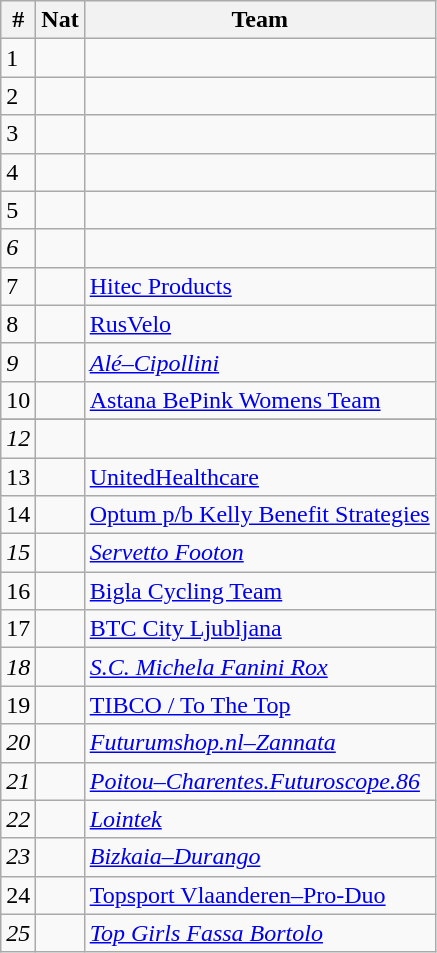<table class="wikitable sortable">
<tr>
<th>#</th>
<th>Nat</th>
<th>Team</th>
</tr>
<tr>
<td>1</td>
<td></td>
<td></td>
</tr>
<tr>
<td>2</td>
<td></td>
<td></td>
</tr>
<tr>
<td>3</td>
<td></td>
<td></td>
</tr>
<tr>
<td>4</td>
<td></td>
<td></td>
</tr>
<tr>
<td>5</td>
<td></td>
<td></td>
</tr>
<tr>
<td><em>6</em></td>
<td></td>
<td><em></em></td>
</tr>
<tr>
<td>7</td>
<td></td>
<td><a href='#'>Hitec Products</a></td>
</tr>
<tr>
<td>8</td>
<td></td>
<td><a href='#'>RusVelo</a></td>
</tr>
<tr>
<td><em>9</em></td>
<td></td>
<td><em><a href='#'>Alé–Cipollini</a></em></td>
</tr>
<tr>
<td>10</td>
<td></td>
<td><a href='#'>Astana BePink Womens Team</a></td>
</tr>
<tr –|>
</tr>
<tr>
<td><em>12</em></td>
<td></td>
<td><em></em></td>
</tr>
<tr>
<td>13</td>
<td></td>
<td><a href='#'>UnitedHealthcare</a></td>
</tr>
<tr>
<td>14</td>
<td></td>
<td><a href='#'>Optum p/b Kelly Benefit Strategies</a></td>
</tr>
<tr>
<td><em>15</em></td>
<td></td>
<td><em><a href='#'>Servetto Footon</a></em></td>
</tr>
<tr>
<td>16</td>
<td></td>
<td><a href='#'>Bigla Cycling Team</a></td>
</tr>
<tr>
<td>17</td>
<td></td>
<td><a href='#'>BTC City Ljubljana</a></td>
</tr>
<tr>
<td><em>18</em></td>
<td></td>
<td><em><a href='#'>S.C. Michela Fanini Rox</a></em></td>
</tr>
<tr>
<td>19</td>
<td></td>
<td><a href='#'>TIBCO / To The Top</a></td>
</tr>
<tr>
<td><em>20</em></td>
<td></td>
<td><em><a href='#'>Futurumshop.nl–Zannata</a></em></td>
</tr>
<tr>
<td><em>21</em></td>
<td></td>
<td><em><a href='#'>Poitou–Charentes.Futuroscope.86</a></em></td>
</tr>
<tr>
<td><em>22</em></td>
<td></td>
<td><em><a href='#'>Lointek</a></em></td>
</tr>
<tr>
<td><em>23</em></td>
<td></td>
<td><em><a href='#'>Bizkaia–Durango</a></em></td>
</tr>
<tr>
<td>24</td>
<td></td>
<td><a href='#'>Topsport Vlaanderen–Pro-Duo</a></td>
</tr>
<tr>
<td><em>25</em></td>
<td></td>
<td><em><a href='#'>Top Girls Fassa Bortolo</a></em></td>
</tr>
</table>
